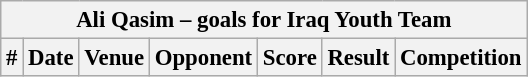<table class="wikitable" style="font-size:95%;">
<tr>
<th colspan="7"><strong>Ali Qasim – goals for Iraq Youth Team</strong></th>
</tr>
<tr>
<th>#</th>
<th>Date</th>
<th>Venue</th>
<th>Opponent</th>
<th>Score</th>
<th>Result</th>
<th>Competition<br>

</th>
</tr>
</table>
